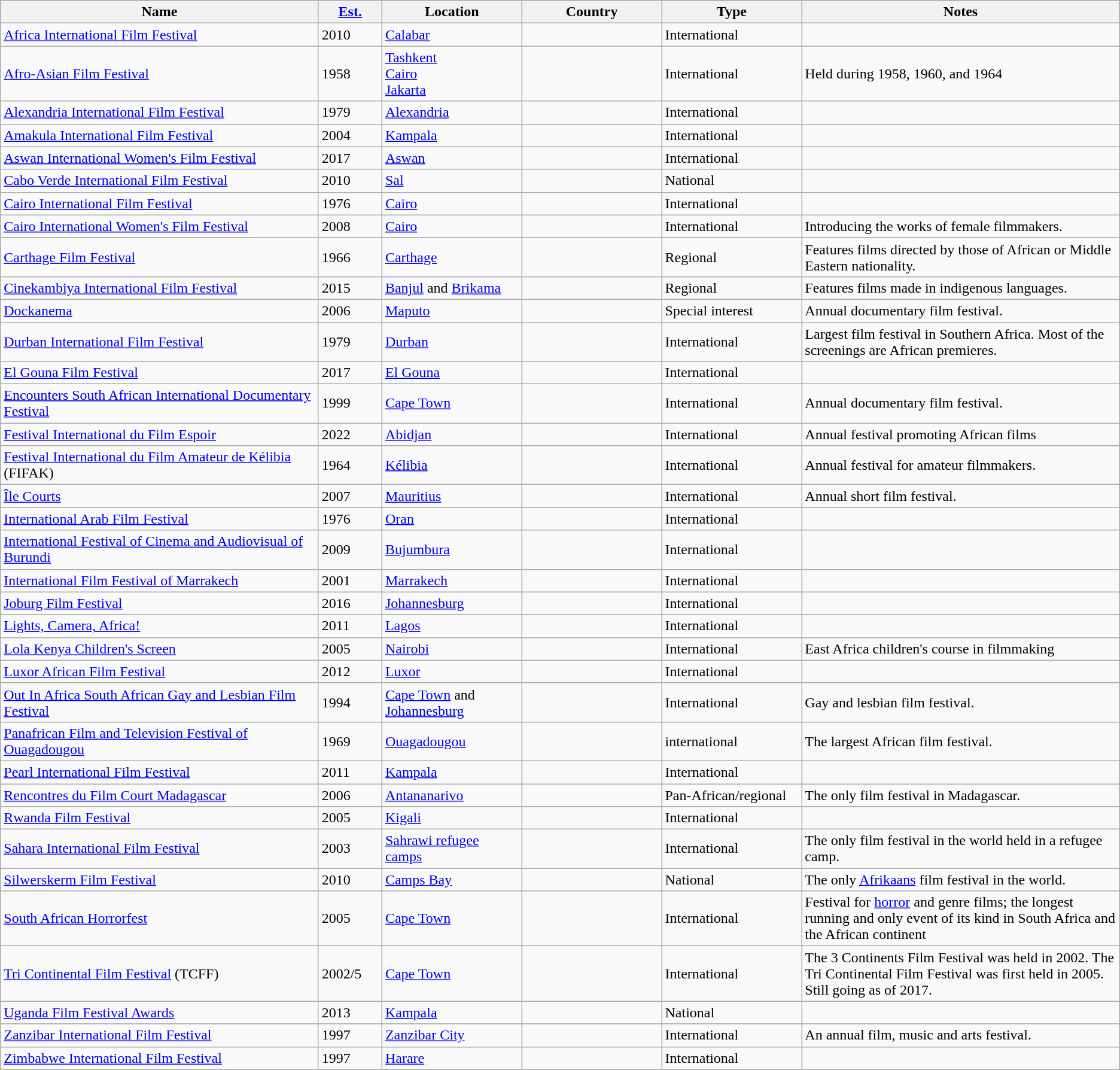<table class="wikitable sortable">
<tr>
<th Out Of Africa International Film Festival style="width:25%;">Name</th>
<th style="width:5%;"><a href='#'>Est.</a></th>
<th Nairobi style="width:11%;">Location</th>
<th Kenya style="width:11%;">Country</th>
<th style="width:11%;">Type</th>
<th style="width:25%;">Notes</th>
</tr>
<tr>
<td><a href='#'>Africa International Film Festival</a></td>
<td>2010</td>
<td><a href='#'>Calabar</a></td>
<td></td>
<td>International</td>
<td></td>
</tr>
<tr>
<td><a href='#'>Afro-Asian Film Festival</a></td>
<td>1958</td>
<td><a href='#'>Tashkent</a><br><a href='#'>Cairo</a><br><a href='#'>Jakarta</a></td>
<td><br><br></td>
<td>International</td>
<td>Held during 1958, 1960, and 1964</td>
</tr>
<tr>
<td><a href='#'>Alexandria International Film Festival</a></td>
<td>1979</td>
<td><a href='#'>Alexandria</a></td>
<td></td>
<td>International</td>
<td></td>
</tr>
<tr>
<td><a href='#'>Amakula International Film Festival</a></td>
<td>2004</td>
<td><a href='#'>Kampala</a></td>
<td></td>
<td>International</td>
<td></td>
</tr>
<tr>
<td><a href='#'>Aswan International Women's Film Festival</a></td>
<td>2017</td>
<td><a href='#'>Aswan</a></td>
<td></td>
<td>International</td>
<td></td>
</tr>
<tr>
<td><a href='#'>Cabo Verde International Film Festival</a></td>
<td>2010</td>
<td><a href='#'>Sal</a></td>
<td></td>
<td>National</td>
<td></td>
</tr>
<tr>
<td><a href='#'>Cairo International Film Festival</a></td>
<td>1976</td>
<td><a href='#'>Cairo</a></td>
<td></td>
<td>International</td>
<td></td>
</tr>
<tr>
<td><a href='#'>Cairo International Women's Film Festival</a></td>
<td>2008</td>
<td><a href='#'>Cairo</a></td>
<td></td>
<td>International</td>
<td>Introducing the works of female filmmakers.</td>
</tr>
<tr>
<td><a href='#'>Carthage Film Festival</a></td>
<td>1966</td>
<td><a href='#'>Carthage</a></td>
<td></td>
<td>Regional</td>
<td>Features films directed by those of African or Middle Eastern nationality.</td>
</tr>
<tr>
<td><a href='#'>Cinekambiya International Film Festival</a></td>
<td>2015</td>
<td><a href='#'>Banjul</a> and <a href='#'>Brikama</a></td>
<td></td>
<td>Regional</td>
<td>Features films made in indigenous languages.</td>
</tr>
<tr>
<td><a href='#'>Dockanema</a></td>
<td>2006</td>
<td><a href='#'>Maputo</a></td>
<td></td>
<td>Special interest</td>
<td>Annual documentary film festival.</td>
</tr>
<tr>
<td><a href='#'>Durban International Film Festival</a></td>
<td>1979</td>
<td><a href='#'>Durban</a></td>
<td></td>
<td>International</td>
<td>Largest film festival in Southern Africa. Most of the screenings are African premieres.</td>
</tr>
<tr>
<td><a href='#'>El Gouna Film Festival</a></td>
<td>2017</td>
<td><a href='#'>El Gouna</a></td>
<td></td>
<td>International</td>
<td></td>
</tr>
<tr>
<td><a href='#'>Encounters South African International Documentary Festival</a></td>
<td>1999</td>
<td><a href='#'>Cape Town</a></td>
<td></td>
<td>International</td>
<td>Annual documentary film festival.</td>
</tr>
<tr>
<td><a href='#'>Festival International du Film Espoir</a></td>
<td>2022</td>
<td><a href='#'>Abidjan</a></td>
<td></td>
<td>International</td>
<td>Annual festival promoting African films</td>
</tr>
<tr>
<td><a href='#'>Festival International du Film Amateur de Kélibia</a> (FIFAK)</td>
<td>1964</td>
<td><a href='#'>Kélibia</a></td>
<td></td>
<td>International</td>
<td>Annual festival for amateur filmmakers.</td>
</tr>
<tr>
<td><a href='#'>Île Courts</a></td>
<td>2007</td>
<td><a href='#'>Mauritius</a></td>
<td></td>
<td>International</td>
<td>Annual short film festival.</td>
</tr>
<tr>
<td><a href='#'>International Arab Film Festival</a></td>
<td>1976</td>
<td><a href='#'>Oran</a></td>
<td></td>
<td>International</td>
<td></td>
</tr>
<tr>
<td><a href='#'>International Festival of Cinema and Audiovisual of Burundi</a></td>
<td>2009</td>
<td><a href='#'>Bujumbura</a></td>
<td></td>
<td>International</td>
<td></td>
</tr>
<tr>
<td><a href='#'>International Film Festival of Marrakech</a></td>
<td>2001</td>
<td><a href='#'>Marrakech</a></td>
<td></td>
<td>International</td>
<td></td>
</tr>
<tr>
<td><a href='#'>Joburg Film Festival</a></td>
<td>2016</td>
<td><a href='#'>Johannesburg</a></td>
<td></td>
<td>International</td>
</tr>
<tr>
<td><a href='#'>Lights, Camera, Africa!</a></td>
<td>2011</td>
<td><a href='#'>Lagos</a></td>
<td></td>
<td>International</td>
<td></td>
</tr>
<tr>
<td><a href='#'>Lola Kenya Children's Screen</a></td>
<td>2005</td>
<td><a href='#'>Nairobi</a></td>
<td></td>
<td>International</td>
<td>East Africa children's course in filmmaking</td>
</tr>
<tr>
<td><a href='#'>Luxor African Film Festival</a></td>
<td>2012</td>
<td><a href='#'>Luxor</a></td>
<td></td>
<td>International</td>
<td></td>
</tr>
<tr>
<td><a href='#'>Out In Africa South African Gay and Lesbian Film Festival</a></td>
<td>1994</td>
<td><a href='#'>Cape Town</a> and <a href='#'>Johannesburg</a></td>
<td></td>
<td>International</td>
<td>Gay and lesbian film festival.</td>
</tr>
<tr>
<td><a href='#'>Panafrican Film and Television Festival of Ouagadougou</a></td>
<td>1969</td>
<td><a href='#'>Ouagadougou</a></td>
<td></td>
<td>international</td>
<td>The largest African film festival.</td>
</tr>
<tr>
<td><a href='#'>Pearl International Film Festival</a></td>
<td>2011</td>
<td><a href='#'>Kampala</a></td>
<td></td>
<td>International</td>
<td></td>
</tr>
<tr>
<td><a href='#'>Rencontres du Film Court Madagascar</a></td>
<td>2006</td>
<td><a href='#'>Antananarivo</a></td>
<td></td>
<td>Pan-African/regional</td>
<td>The only film festival in Madagascar.</td>
</tr>
<tr>
<td><a href='#'>Rwanda Film Festival</a></td>
<td>2005</td>
<td><a href='#'>Kigali</a></td>
<td></td>
<td>International</td>
<td></td>
</tr>
<tr>
<td><a href='#'>Sahara International Film Festival</a></td>
<td>2003</td>
<td><a href='#'>Sahrawi refugee camps</a></td>
<td><br></td>
<td>International</td>
<td>The only film festival in the world held in a refugee camp.</td>
</tr>
<tr>
<td><a href='#'>Silwerskerm Film Festival</a></td>
<td>2010</td>
<td><a href='#'>Camps Bay</a></td>
<td></td>
<td>National</td>
<td>The only <a href='#'>Afrikaans</a> film festival in the world.</td>
</tr>
<tr>
<td><a href='#'>South African Horrorfest</a></td>
<td>2005</td>
<td><a href='#'>Cape Town</a></td>
<td></td>
<td>International</td>
<td>Festival for <a href='#'>horror</a> and genre films; the longest running and only event of its kind in South Africa and the African continent</td>
</tr>
<tr>
<td><a href='#'>Tri Continental Film Festival</a> (TCFF)</td>
<td>2002/5</td>
<td><a href='#'>Cape Town</a></td>
<td></td>
<td>International</td>
<td>The 3 Continents Film Festival was held in 2002. The Tri Continental Film Festival was first held in 2005. Still going as of 2017.</td>
</tr>
<tr>
<td><a href='#'>Uganda Film Festival Awards</a></td>
<td>2013</td>
<td><a href='#'>Kampala</a></td>
<td></td>
<td>National</td>
<td></td>
</tr>
<tr>
<td><a href='#'>Zanzibar International Film Festival</a></td>
<td>1997</td>
<td><a href='#'>Zanzibar City</a></td>
<td></td>
<td>International</td>
<td>An annual film, music and arts festival.</td>
</tr>
<tr>
<td><a href='#'>Zimbabwe International Film Festival</a></td>
<td>1997</td>
<td><a href='#'>Harare</a></td>
<td></td>
<td>International</td>
<td></td>
</tr>
</table>
